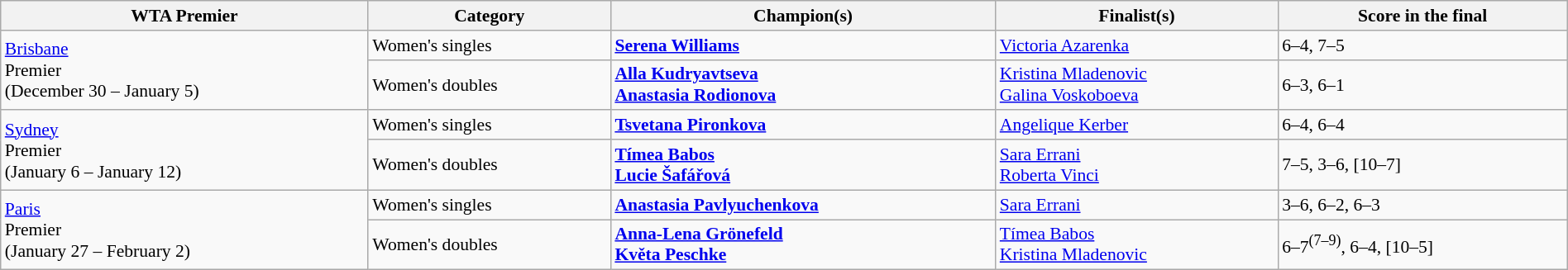<table class="wikitable"  style="font-size:90%; width:100%;">
<tr>
<th>WTA Premier</th>
<th>Category</th>
<th>Champion(s)</th>
<th>Finalist(s)</th>
<th>Score in the final</th>
</tr>
<tr>
<td rowspan="2"><a href='#'>Brisbane</a><br>Premier <br>(December 30 – January 5)</td>
<td>Women's singles</td>
<td> <strong><a href='#'>Serena Williams</a></strong></td>
<td> <a href='#'>Victoria Azarenka</a></td>
<td>6–4, 7–5</td>
</tr>
<tr>
<td>Women's doubles</td>
<td> <strong><a href='#'>Alla Kudryavtseva</a></strong> <br> <strong><a href='#'>Anastasia Rodionova</a></strong></td>
<td> <a href='#'>Kristina Mladenovic</a>  <br> <a href='#'>Galina Voskoboeva</a></td>
<td>6–3, 6–1</td>
</tr>
<tr>
<td rowspan="2"><a href='#'>Sydney</a><br>Premier <br>(January 6 – January 12)</td>
<td>Women's singles</td>
<td> <strong><a href='#'>Tsvetana Pironkova</a></strong></td>
<td> <a href='#'>Angelique Kerber</a></td>
<td>6–4, 6–4</td>
</tr>
<tr>
<td>Women's doubles</td>
<td> <strong><a href='#'>Tímea Babos</a></strong> <br> <strong><a href='#'>Lucie Šafářová</a></strong></td>
<td> <a href='#'>Sara Errani</a> <br> <a href='#'>Roberta Vinci</a></td>
<td>7–5, 3–6, [10–7]</td>
</tr>
<tr>
<td rowspan="2"><a href='#'>Paris</a><br>Premier <br>(January 27 – February 2)</td>
<td>Women's singles</td>
<td> <strong><a href='#'>Anastasia Pavlyuchenkova</a></strong></td>
<td> <a href='#'>Sara Errani</a></td>
<td>3–6, 6–2, 6–3</td>
</tr>
<tr>
<td>Women's doubles</td>
<td> <strong><a href='#'>Anna-Lena Grönefeld</a></strong> <br> <strong><a href='#'>Květa Peschke</a></strong></td>
<td> <a href='#'>Tímea Babos</a> <br> <a href='#'>Kristina Mladenovic</a></td>
<td>6–7<sup>(7–9)</sup>, 6–4, [10–5]</td>
</tr>
</table>
